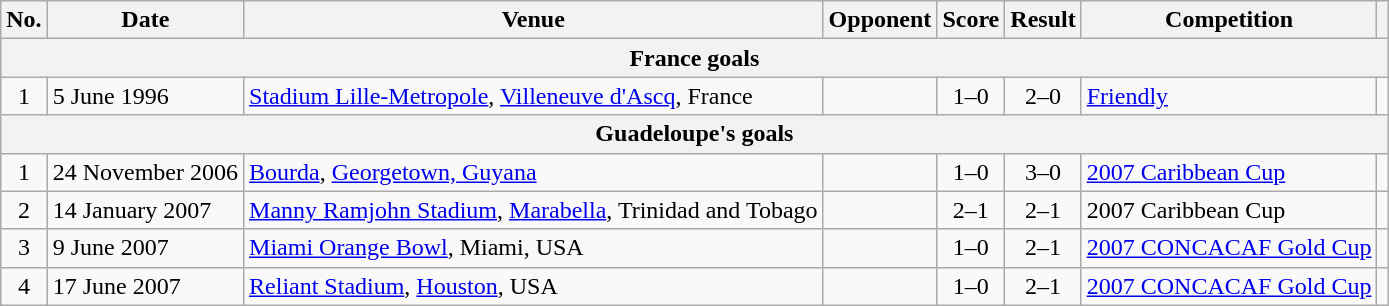<table class="wikitable sortable">
<tr>
<th scope="col">No.</th>
<th scope="col">Date</th>
<th scope="col">Venue</th>
<th scope="col">Opponent</th>
<th scope="col">Score</th>
<th scope="col">Result</th>
<th scope="col">Competition</th>
<th scope="col" class="unsortable"></th>
</tr>
<tr>
<th colspan="8">France goals</th>
</tr>
<tr>
<td style="text-align:center">1</td>
<td>5 June 1996</td>
<td><a href='#'>Stadium Lille-Metropole</a>, <a href='#'>Villeneuve d'Ascq</a>, France</td>
<td></td>
<td style="text-align:center">1–0</td>
<td style="text-align:center">2–0</td>
<td><a href='#'>Friendly</a></td>
<td></td>
</tr>
<tr>
<th colspan="8">Guadeloupe's goals</th>
</tr>
<tr>
<td style="text-align:center">1</td>
<td>24 November 2006</td>
<td><a href='#'>Bourda</a>, <a href='#'>Georgetown, Guyana</a></td>
<td></td>
<td style="text-align:center">1–0</td>
<td style="text-align:center">3–0</td>
<td><a href='#'>2007 Caribbean Cup</a></td>
<td></td>
</tr>
<tr>
<td style="text-align:center">2</td>
<td>14 January 2007</td>
<td><a href='#'>Manny Ramjohn Stadium</a>, <a href='#'>Marabella</a>, Trinidad and Tobago</td>
<td></td>
<td style="text-align:center">2–1</td>
<td style="text-align:center">2–1</td>
<td>2007 Caribbean Cup</td>
<td></td>
</tr>
<tr>
<td style="text-align:center">3</td>
<td>9 June 2007</td>
<td><a href='#'>Miami Orange Bowl</a>, Miami, USA</td>
<td></td>
<td style="text-align:center">1–0</td>
<td style="text-align:center">2–1</td>
<td><a href='#'>2007 CONCACAF Gold Cup</a></td>
<td></td>
</tr>
<tr>
<td style="text-align:center">4</td>
<td>17 June 2007</td>
<td><a href='#'>Reliant Stadium</a>, <a href='#'>Houston</a>, USA</td>
<td></td>
<td style="text-align:center">1–0</td>
<td style="text-align:center">2–1</td>
<td><a href='#'>2007 CONCACAF Gold Cup</a></td>
<td></td>
</tr>
</table>
